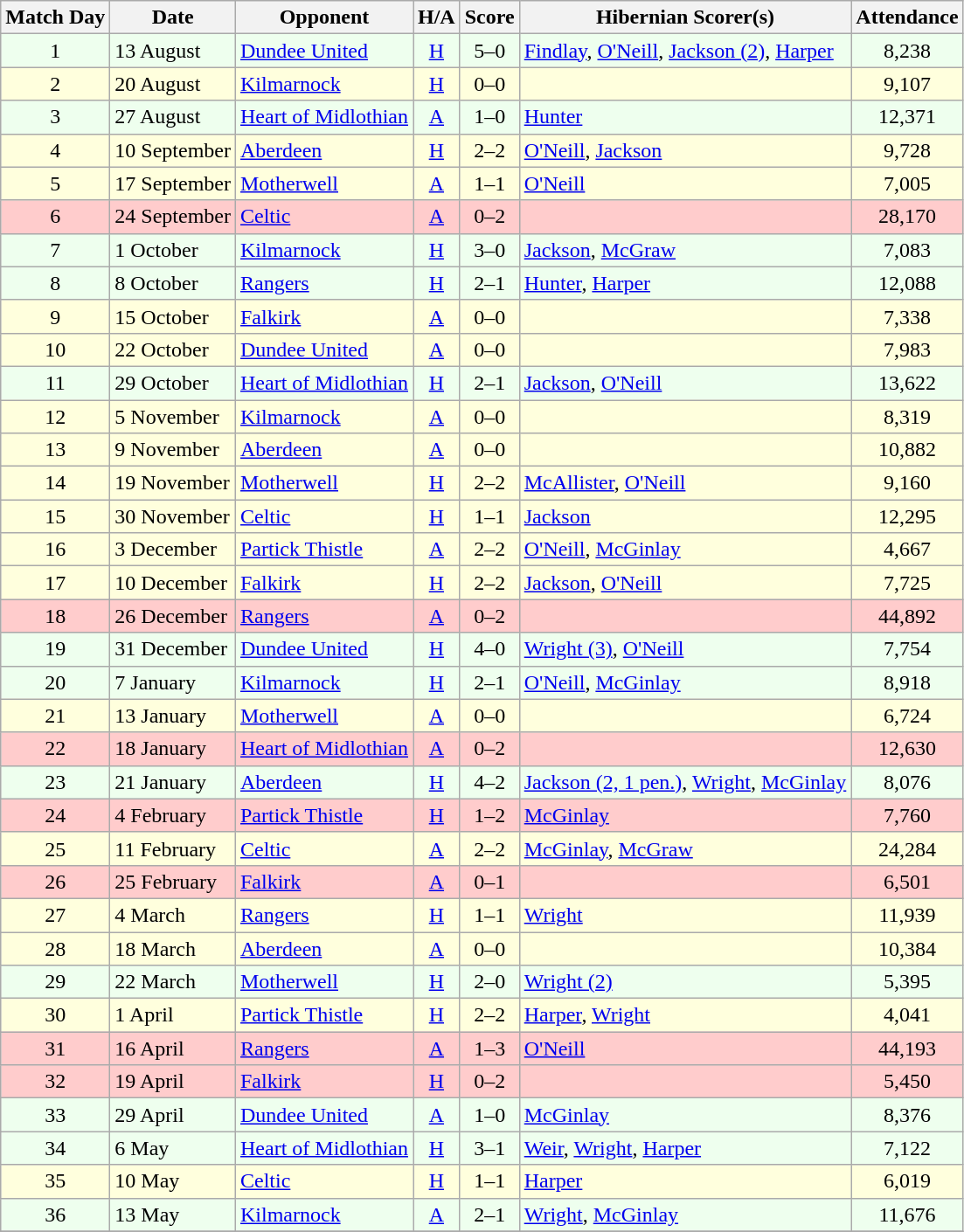<table class="wikitable" style="text-align:center">
<tr>
<th>Match Day</th>
<th>Date</th>
<th>Opponent</th>
<th>H/A</th>
<th>Score</th>
<th>Hibernian Scorer(s)</th>
<th>Attendance</th>
</tr>
<tr bgcolor=#EEFFEE>
<td>1</td>
<td align=left>13 August</td>
<td align=left><a href='#'>Dundee United</a></td>
<td><a href='#'>H</a></td>
<td>5–0</td>
<td align=left><a href='#'>Findlay</a>, <a href='#'>O'Neill</a>, <a href='#'>Jackson (2)</a>, <a href='#'>Harper</a></td>
<td>8,238</td>
</tr>
<tr bgcolor=#FFFFDD>
<td>2</td>
<td align=left>20 August</td>
<td align=left><a href='#'>Kilmarnock</a></td>
<td><a href='#'>H</a></td>
<td>0–0</td>
<td align=left></td>
<td>9,107</td>
</tr>
<tr bgcolor=#EEFFEE>
<td>3</td>
<td align=left>27 August</td>
<td align=left><a href='#'>Heart of Midlothian</a></td>
<td><a href='#'>A</a></td>
<td>1–0</td>
<td align=left><a href='#'>Hunter</a></td>
<td>12,371</td>
</tr>
<tr bgcolor=#FFFFDD>
<td>4</td>
<td align=left>10 September</td>
<td align=left><a href='#'>Aberdeen</a></td>
<td><a href='#'>H</a></td>
<td>2–2</td>
<td align=left><a href='#'>O'Neill</a>, <a href='#'>Jackson</a></td>
<td>9,728</td>
</tr>
<tr bgcolor=#FFFFDD>
<td>5</td>
<td align=left>17 September</td>
<td align=left><a href='#'>Motherwell</a></td>
<td><a href='#'>A</a></td>
<td>1–1</td>
<td align=left><a href='#'>O'Neill</a></td>
<td>7,005</td>
</tr>
<tr bgcolor=#FFCCCC>
<td>6</td>
<td align=left>24 September</td>
<td align=left><a href='#'>Celtic</a></td>
<td><a href='#'>A</a></td>
<td>0–2</td>
<td align=left></td>
<td>28,170</td>
</tr>
<tr bgcolor=#EEFFEE>
<td>7</td>
<td align=left>1 October</td>
<td align=left><a href='#'>Kilmarnock</a></td>
<td><a href='#'>H</a></td>
<td>3–0</td>
<td align=left><a href='#'>Jackson</a>, <a href='#'>McGraw</a></td>
<td>7,083</td>
</tr>
<tr bgcolor=#EEFFEE>
<td>8</td>
<td align=left>8 October</td>
<td align=left><a href='#'>Rangers</a></td>
<td><a href='#'>H</a></td>
<td>2–1</td>
<td align=left><a href='#'>Hunter</a>, <a href='#'>Harper</a></td>
<td>12,088</td>
</tr>
<tr bgcolor=#FFFFDD>
<td>9</td>
<td align=left>15 October</td>
<td align=left><a href='#'>Falkirk</a></td>
<td><a href='#'>A</a></td>
<td>0–0</td>
<td align=left></td>
<td>7,338</td>
</tr>
<tr bgcolor=#FFFFDD>
<td>10</td>
<td align=left>22 October</td>
<td align=left><a href='#'>Dundee United</a></td>
<td><a href='#'>A</a></td>
<td>0–0</td>
<td align=left></td>
<td>7,983</td>
</tr>
<tr bgcolor=#EEFFEE>
<td>11</td>
<td align=left>29 October</td>
<td align=left><a href='#'>Heart of Midlothian</a></td>
<td><a href='#'>H</a></td>
<td>2–1</td>
<td align=left><a href='#'>Jackson</a>, <a href='#'>O'Neill</a></td>
<td>13,622</td>
</tr>
<tr bgcolor=#FFFFDD>
<td>12</td>
<td align=left>5 November</td>
<td align=left><a href='#'>Kilmarnock</a></td>
<td><a href='#'>A</a></td>
<td>0–0</td>
<td align=left></td>
<td>8,319</td>
</tr>
<tr bgcolor=#FFFFDD>
<td>13</td>
<td align=left>9 November</td>
<td align=left><a href='#'>Aberdeen</a></td>
<td><a href='#'>A</a></td>
<td>0–0</td>
<td align=left></td>
<td>10,882</td>
</tr>
<tr bgcolor=#FFFFDD>
<td>14</td>
<td align=left>19 November</td>
<td align=left><a href='#'>Motherwell</a></td>
<td><a href='#'>H</a></td>
<td>2–2</td>
<td align=left><a href='#'>McAllister</a>, <a href='#'>O'Neill</a></td>
<td>9,160</td>
</tr>
<tr bgcolor=#FFFFDD>
<td>15</td>
<td align=left>30 November</td>
<td align=left><a href='#'>Celtic</a></td>
<td><a href='#'>H</a></td>
<td>1–1</td>
<td align=left><a href='#'>Jackson</a></td>
<td>12,295</td>
</tr>
<tr bgcolor=#FFFFDD>
<td>16</td>
<td align=left>3 December</td>
<td align=left><a href='#'>Partick Thistle</a></td>
<td><a href='#'>A</a></td>
<td>2–2</td>
<td align=left><a href='#'>O'Neill</a>, <a href='#'>McGinlay</a></td>
<td>4,667</td>
</tr>
<tr bgcolor=#FFFFDD>
<td>17</td>
<td align=left>10 December</td>
<td align=left><a href='#'>Falkirk</a></td>
<td><a href='#'>H</a></td>
<td>2–2</td>
<td align=left><a href='#'>Jackson</a>, <a href='#'>O'Neill</a></td>
<td>7,725</td>
</tr>
<tr bgcolor=#FFCCCC>
<td>18</td>
<td align=left>26 December</td>
<td align=left><a href='#'>Rangers</a></td>
<td><a href='#'>A</a></td>
<td>0–2</td>
<td align=left></td>
<td>44,892</td>
</tr>
<tr bgcolor=#EEFFEE>
<td>19</td>
<td align=left>31 December</td>
<td align=left><a href='#'>Dundee United</a></td>
<td><a href='#'>H</a></td>
<td>4–0</td>
<td align=left><a href='#'>Wright (3)</a>, <a href='#'>O'Neill</a></td>
<td>7,754</td>
</tr>
<tr bgcolor=#EEFFEE>
<td>20</td>
<td align=left>7 January</td>
<td align=left><a href='#'>Kilmarnock</a></td>
<td><a href='#'>H</a></td>
<td>2–1</td>
<td align=left><a href='#'>O'Neill</a>, <a href='#'>McGinlay</a></td>
<td>8,918</td>
</tr>
<tr bgcolor=#FFFFDD>
<td>21</td>
<td align=left>13 January</td>
<td align=left><a href='#'>Motherwell</a></td>
<td><a href='#'>A</a></td>
<td>0–0</td>
<td align=left></td>
<td>6,724</td>
</tr>
<tr bgcolor=#FFCCCC>
<td>22</td>
<td align=left>18 January</td>
<td align=left><a href='#'>Heart of Midlothian</a></td>
<td><a href='#'>A</a></td>
<td>0–2</td>
<td align=left></td>
<td>12,630</td>
</tr>
<tr bgcolor=#EEFFEE>
<td>23</td>
<td align=left>21 January</td>
<td align=left><a href='#'>Aberdeen</a></td>
<td><a href='#'>H</a></td>
<td>4–2</td>
<td align=left><a href='#'>Jackson (2, 1 pen.)</a>, <a href='#'>Wright</a>, <a href='#'>McGinlay</a></td>
<td>8,076</td>
</tr>
<tr bgcolor=#FFCCCC>
<td>24</td>
<td align=left>4 February</td>
<td align=left><a href='#'>Partick Thistle</a></td>
<td><a href='#'>H</a></td>
<td>1–2</td>
<td align=left><a href='#'>McGinlay</a></td>
<td>7,760</td>
</tr>
<tr bgcolor=#FFFFDD>
<td>25</td>
<td align=left>11 February</td>
<td align=left><a href='#'>Celtic</a></td>
<td><a href='#'>A</a></td>
<td>2–2</td>
<td align=left><a href='#'>McGinlay</a>, <a href='#'>McGraw</a></td>
<td>24,284</td>
</tr>
<tr bgcolor=#FFCCCC>
<td>26</td>
<td align=left>25 February</td>
<td align=left><a href='#'>Falkirk</a></td>
<td><a href='#'>A</a></td>
<td>0–1</td>
<td align=left></td>
<td>6,501</td>
</tr>
<tr bgcolor=#FFFFDD>
<td>27</td>
<td align=left>4 March</td>
<td align=left><a href='#'>Rangers</a></td>
<td><a href='#'>H</a></td>
<td>1–1</td>
<td align=left><a href='#'>Wright</a></td>
<td>11,939</td>
</tr>
<tr bgcolor=#FFFFDD>
<td>28</td>
<td align=left>18 March</td>
<td align=left><a href='#'>Aberdeen</a></td>
<td><a href='#'>A</a></td>
<td>0–0</td>
<td align=left></td>
<td>10,384</td>
</tr>
<tr bgcolor=#EEFFEE>
<td>29</td>
<td align=left>22 March</td>
<td align=left><a href='#'>Motherwell</a></td>
<td><a href='#'>H</a></td>
<td>2–0</td>
<td align=left><a href='#'>Wright (2)</a></td>
<td>5,395</td>
</tr>
<tr bgcolor=#FFFFDD>
<td>30</td>
<td align=left>1 April</td>
<td align=left><a href='#'>Partick Thistle</a></td>
<td><a href='#'>H</a></td>
<td>2–2</td>
<td align=left><a href='#'>Harper</a>, <a href='#'>Wright</a></td>
<td>4,041</td>
</tr>
<tr bgcolor=#FFCCCC>
<td>31</td>
<td align=left>16 April</td>
<td align=left><a href='#'>Rangers</a></td>
<td><a href='#'>A</a></td>
<td>1–3</td>
<td align=left><a href='#'>O'Neill</a></td>
<td>44,193</td>
</tr>
<tr bgcolor=#FFCCCC>
<td>32</td>
<td align=left>19 April</td>
<td align=left><a href='#'>Falkirk</a></td>
<td><a href='#'>H</a></td>
<td>0–2</td>
<td align=left></td>
<td>5,450</td>
</tr>
<tr bgcolor=#EEFFEE>
<td>33</td>
<td align=left>29 April</td>
<td align=left><a href='#'>Dundee United</a></td>
<td><a href='#'>A</a></td>
<td>1–0</td>
<td align=left><a href='#'>McGinlay</a></td>
<td>8,376</td>
</tr>
<tr bgcolor=#EEFFEE>
<td>34</td>
<td align=left>6 May</td>
<td align=left><a href='#'>Heart of Midlothian</a></td>
<td><a href='#'>H</a></td>
<td>3–1</td>
<td align=left><a href='#'>Weir</a>, <a href='#'>Wright</a>, <a href='#'>Harper</a></td>
<td>7,122</td>
</tr>
<tr bgcolor=#FFFFDD>
<td>35</td>
<td align=left>10 May</td>
<td align=left><a href='#'>Celtic</a></td>
<td><a href='#'>H</a></td>
<td>1–1</td>
<td align=left><a href='#'>Harper</a></td>
<td>6,019</td>
</tr>
<tr bgcolor=#EEFFEE>
<td>36</td>
<td align=left>13 May</td>
<td align=left><a href='#'>Kilmarnock</a></td>
<td><a href='#'>A</a></td>
<td>2–1</td>
<td align=left><a href='#'>Wright</a>, <a href='#'>McGinlay</a></td>
<td>11,676</td>
</tr>
<tr>
</tr>
</table>
